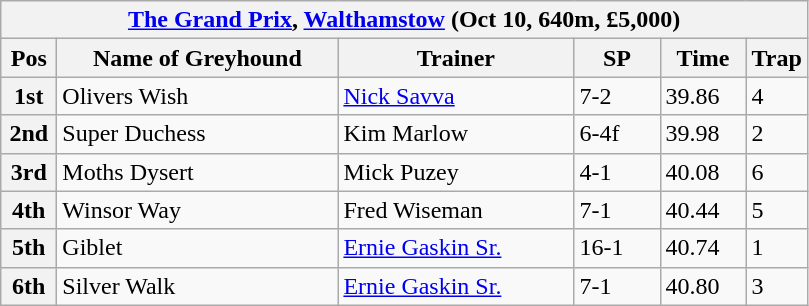<table class="wikitable">
<tr>
<th colspan="6"><a href='#'>The Grand Prix</a>, <a href='#'>Walthamstow</a> (Oct 10, 640m, £5,000)</th>
</tr>
<tr>
<th width=30>Pos</th>
<th width=180>Name of Greyhound</th>
<th width=150>Trainer</th>
<th width=50>SP</th>
<th width=50>Time</th>
<th width=30>Trap</th>
</tr>
<tr>
<th>1st</th>
<td>Olivers Wish</td>
<td><a href='#'>Nick Savva</a></td>
<td>7-2</td>
<td>39.86</td>
<td>4</td>
</tr>
<tr>
<th>2nd</th>
<td>Super Duchess</td>
<td>Kim Marlow</td>
<td>6-4f</td>
<td>39.98</td>
<td>2</td>
</tr>
<tr>
<th>3rd</th>
<td>Moths Dysert</td>
<td>Mick Puzey</td>
<td>4-1</td>
<td>40.08</td>
<td>6</td>
</tr>
<tr>
<th>4th</th>
<td>Winsor Way</td>
<td>Fred Wiseman</td>
<td>7-1</td>
<td>40.44</td>
<td>5</td>
</tr>
<tr>
<th>5th</th>
<td>Giblet</td>
<td><a href='#'>Ernie Gaskin Sr.</a></td>
<td>16-1</td>
<td>40.74</td>
<td>1</td>
</tr>
<tr>
<th>6th</th>
<td>Silver Walk</td>
<td><a href='#'>Ernie Gaskin Sr.</a></td>
<td>7-1</td>
<td>40.80</td>
<td>3</td>
</tr>
</table>
